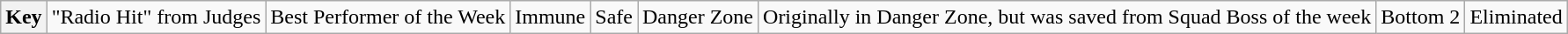<table class="wikitable">
<tr>
<th>Key</th>
<td> "Radio Hit" from Judges</td>
<td> Best Performer of the Week</td>
<td> Immune</td>
<td> Safe</td>
<td> Danger Zone</td>
<td> Originally in Danger Zone, but was saved from Squad Boss of the week</td>
<td> Bottom 2</td>
<td> Eliminated</td>
</tr>
</table>
